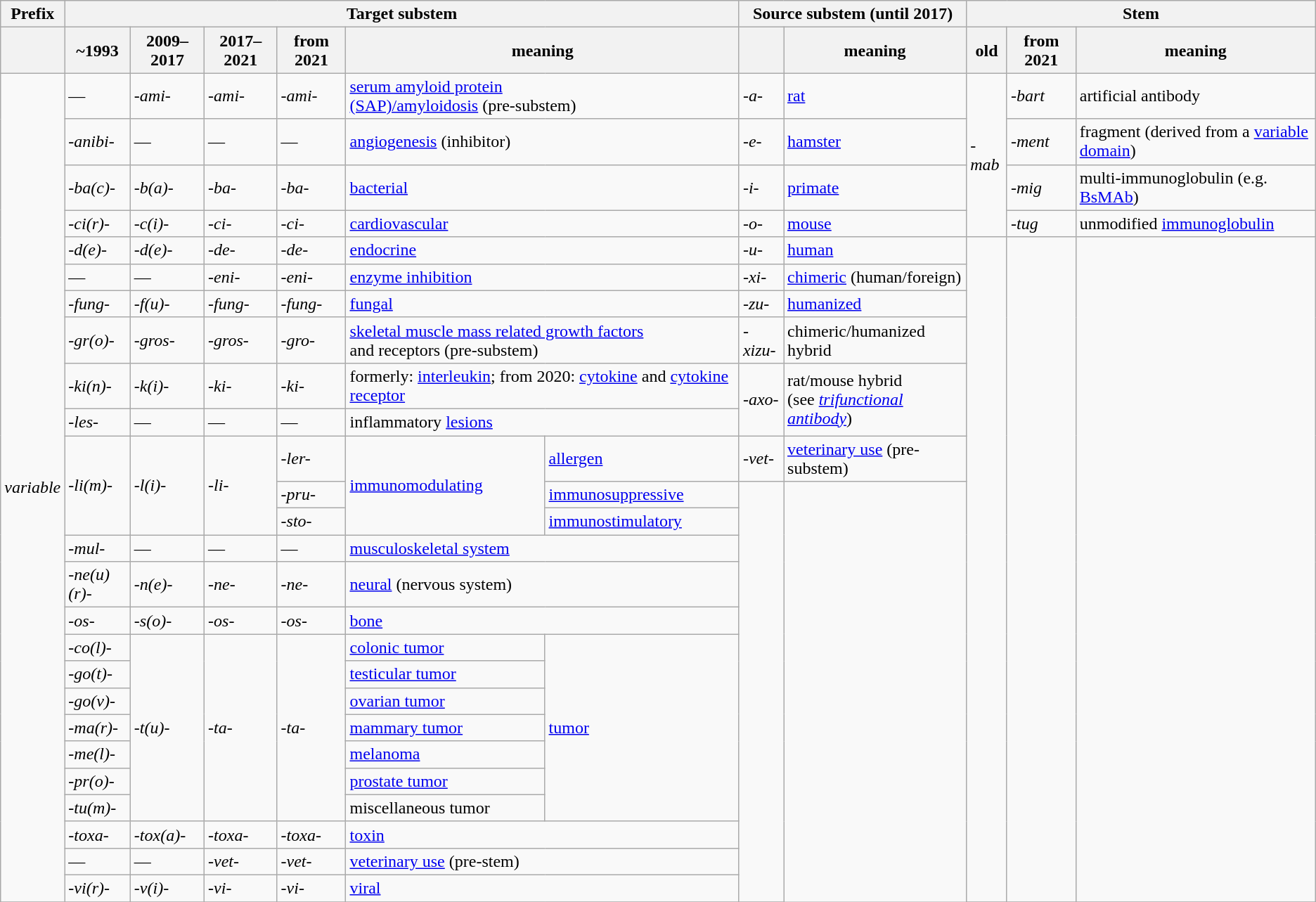<table class = "wikitable">
<tr>
<th>Prefix</th>
<th colspan="6">Target substem</th>
<th colspan="2">Source substem (until 2017)</th>
<th colspan="3">Stem</th>
</tr>
<tr>
<th></th>
<th>~1993</th>
<th>2009–2017</th>
<th>2017–2021</th>
<th>from 2021</th>
<th colspan="2">meaning</th>
<th></th>
<th>meaning</th>
<th>old</th>
<th>from 2021</th>
<th>meaning</th>
</tr>
<tr>
<td rowspan="26"><em>variable</em></td>
<td>—</td>
<td><em>-ami-</em></td>
<td><em>-ami-</em></td>
<td><em>-ami-</em></td>
<td colspan="2"><a href='#'>serum amyloid protein<br>(SAP)/amyloidosis</a> (pre-substem)</td>
<td><em>-a-</em></td>
<td><a href='#'>rat</a></td>
<td rowspan="4"><em>-mab</em></td>
<td><em>-bart</em></td>
<td>artificial antibody</td>
</tr>
<tr>
<td><em>-anibi-</em></td>
<td>—</td>
<td>—</td>
<td>—</td>
<td colspan="2"><a href='#'>angiogenesis</a> (inhibitor)</td>
<td><em>-e-</em></td>
<td><a href='#'>hamster</a></td>
<td><em>-ment</em></td>
<td>fragment (derived from a <a href='#'>variable domain</a>)</td>
</tr>
<tr>
<td><em>-ba(c)-</em></td>
<td><em>-b(a)-</em></td>
<td><em>-ba-</em></td>
<td><em>-ba-</em></td>
<td colspan="2"><a href='#'>bacterial</a></td>
<td><em>-i-</em></td>
<td><a href='#'>primate</a></td>
<td><em>-mig</em></td>
<td>multi-immunoglobulin (e.g. <a href='#'>BsMAb</a>)</td>
</tr>
<tr>
<td><em>-ci(r)-</em></td>
<td><em>-c(i)-</em></td>
<td><em>-ci-</em></td>
<td><em>-ci-</em></td>
<td colspan="2"><a href='#'>cardiovascular</a></td>
<td><em>-o-</em></td>
<td><a href='#'>mouse</a></td>
<td><em>-tug</em></td>
<td>unmodified <a href='#'>immunoglobulin</a></td>
</tr>
<tr>
<td><em>-d(e)-</em></td>
<td><em>-d(e)-</em></td>
<td><em>-de-</em></td>
<td><em>-de-</em></td>
<td colspan="2"><a href='#'>endocrine</a></td>
<td><em>-u-</em></td>
<td><a href='#'>human</a></td>
<td rowspan="22"></td>
<td rowspan="22"></td>
<td rowspan="22"></td>
</tr>
<tr>
<td>—</td>
<td>—</td>
<td><em>-eni-</em></td>
<td><em>-eni-</em></td>
<td colspan="2"><a href='#'>enzyme inhibition</a></td>
<td><em>-xi-</em></td>
<td><a href='#'>chimeric</a> (human/foreign)</td>
</tr>
<tr>
<td><em>-fung-</em></td>
<td><em>-f(u)-</em></td>
<td><em>-fung-</em></td>
<td><em>-fung-</em></td>
<td colspan="2"><a href='#'>fungal</a></td>
<td><em>-zu-</em></td>
<td><a href='#'>humanized</a></td>
</tr>
<tr>
<td><em>-gr(o)-</em></td>
<td><em>-gros-</em></td>
<td><em>-gros-</em></td>
<td><em>-gro-</em></td>
<td colspan="2"><a href='#'>skeletal muscle mass related growth factors</a><br>and receptors (pre-substem)</td>
<td><em>-xizu-</em></td>
<td>chimeric/humanized hybrid</td>
</tr>
<tr>
<td><em>-ki(n)-</em></td>
<td><em>-k(i)-</em></td>
<td><em>-ki-</em></td>
<td><em>-ki-</em></td>
<td colspan="2">formerly: <a href='#'>interleukin</a>; from 2020: <a href='#'>cytokine</a> and <a href='#'>cytokine receptor</a></td>
<td rowspan="2"><em>-axo-</em></td>
<td rowspan="2">rat/mouse hybrid<br>(see <em><a href='#'>trifunctional antibody</a></em>)</td>
</tr>
<tr>
<td><em>-les-</em></td>
<td>—</td>
<td>—</td>
<td>—</td>
<td colspan="2">inflammatory <a href='#'>lesions</a></td>
</tr>
<tr>
<td rowspan="3"><em>-li(m)-</em></td>
<td rowspan="3"><em>-l(i)-</em></td>
<td rowspan="3"><em>-li-</em></td>
<td><em>-ler-</em></td>
<td rowspan="3"><a href='#'>immunomodulating</a></td>
<td><a href='#'>allergen</a></td>
<td><em>-vet-</em></td>
<td><a href='#'>veterinary use</a> (pre-substem)</td>
</tr>
<tr>
<td><em>-pru-</em></td>
<td><a href='#'>immunosuppressive</a></td>
<td rowspan="15"></td>
</tr>
<tr>
<td><em>-sto-</em></td>
<td><a href='#'>immunostimulatory</a></td>
</tr>
<tr>
<td><em>-mul-</em></td>
<td>—</td>
<td>—</td>
<td>—</td>
<td colspan="2"><a href='#'>musculoskeletal system</a></td>
</tr>
<tr>
<td><em>-ne(u)(r)-</em></td>
<td><em>-n(e)-</em></td>
<td><em>-ne-</em></td>
<td><em>-ne-</em></td>
<td colspan="2"><a href='#'>neural</a> (nervous system)</td>
</tr>
<tr>
<td><em>-os-</em></td>
<td><em>-s(o)-</em></td>
<td><em>-os-</em></td>
<td><em>-os-</em></td>
<td colspan="2"><a href='#'>bone</a></td>
</tr>
<tr>
<td><em>-co(l)-</em></td>
<td rowspan="7"><em>-t(u)-</em></td>
<td rowspan="7"><em>-ta-</em></td>
<td rowspan="7"><em>-ta-</em></td>
<td><a href='#'>colonic tumor</a></td>
<td rowspan="7"><a href='#'>tumor</a></td>
</tr>
<tr>
<td><em>-go(t)-</em></td>
<td><a href='#'>testicular tumor</a></td>
</tr>
<tr>
<td><em>-go(v)-</em></td>
<td><a href='#'>ovarian tumor</a></td>
</tr>
<tr>
<td><em>-ma(r)-</em></td>
<td><a href='#'>mammary tumor</a></td>
</tr>
<tr>
<td><em>-me(l)-</em></td>
<td><a href='#'>melanoma</a></td>
</tr>
<tr>
<td><em>-pr(o)-</em></td>
<td><a href='#'>prostate tumor</a></td>
</tr>
<tr>
<td><em>-tu(m)-</em></td>
<td>miscellaneous tumor</td>
</tr>
<tr>
<td><em>-toxa-</em></td>
<td><em>-tox(a)-</em></td>
<td><em>-toxa-</em></td>
<td><em>-toxa-</em></td>
<td colspan="2"><a href='#'>toxin</a></td>
</tr>
<tr>
<td>—</td>
<td>—</td>
<td><em>-vet-</em></td>
<td><em>-vet-</em></td>
<td colspan="2"><a href='#'>veterinary use</a> (pre-stem)</td>
</tr>
<tr>
<td><em>-vi(r)-</em></td>
<td><em>-v(i)-</em></td>
<td><em>-vi-</em></td>
<td><em>-vi-</em></td>
<td colspan="2"><a href='#'>viral</a></td>
</tr>
<tr>
</tr>
</table>
